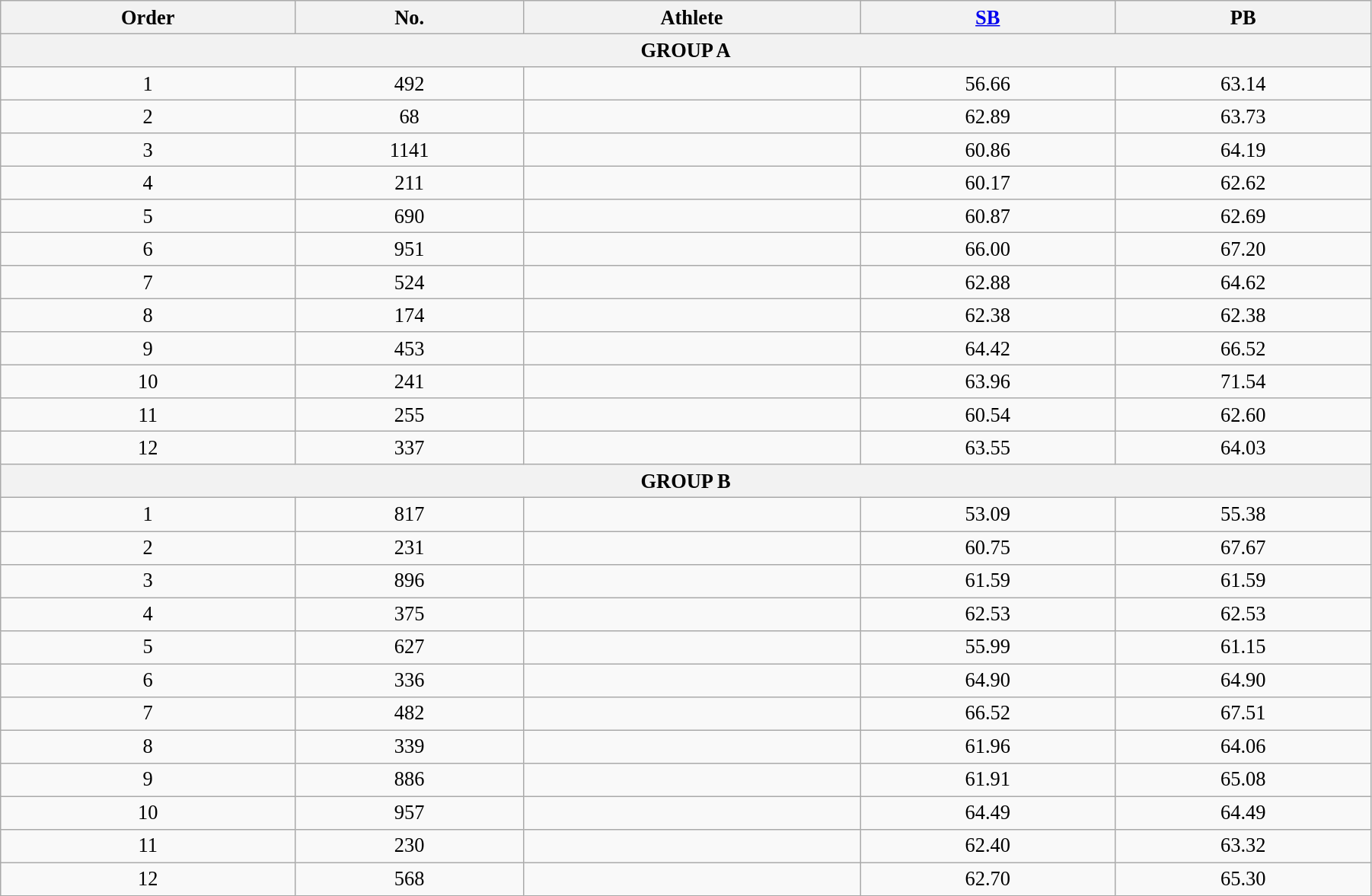<table class="wikitable" style=" text-align:center; font-size:110%;" width="95%">
<tr>
<th>Order</th>
<th>No.</th>
<th>Athlete</th>
<th><a href='#'>SB</a></th>
<th>PB</th>
</tr>
<tr>
<th colspan="5">GROUP A</th>
</tr>
<tr>
<td>1</td>
<td>492</td>
<td align=left></td>
<td>56.66</td>
<td>63.14</td>
</tr>
<tr>
<td>2</td>
<td>68</td>
<td align=left></td>
<td>62.89</td>
<td>63.73</td>
</tr>
<tr>
<td>3</td>
<td>1141</td>
<td align=left></td>
<td>60.86</td>
<td>64.19</td>
</tr>
<tr>
<td>4</td>
<td>211</td>
<td align=left></td>
<td>60.17</td>
<td>62.62</td>
</tr>
<tr>
<td>5</td>
<td>690</td>
<td align=left></td>
<td>60.87</td>
<td>62.69</td>
</tr>
<tr>
<td>6</td>
<td>951</td>
<td align=left></td>
<td>66.00</td>
<td>67.20</td>
</tr>
<tr>
<td>7</td>
<td>524</td>
<td align=left></td>
<td>62.88</td>
<td>64.62</td>
</tr>
<tr>
<td>8</td>
<td>174</td>
<td align=left></td>
<td>62.38</td>
<td>62.38</td>
</tr>
<tr>
<td>9</td>
<td>453</td>
<td align=left></td>
<td>64.42</td>
<td>66.52</td>
</tr>
<tr>
<td>10</td>
<td>241</td>
<td align=left></td>
<td>63.96</td>
<td>71.54</td>
</tr>
<tr>
<td>11</td>
<td>255</td>
<td align=left></td>
<td>60.54</td>
<td>62.60</td>
</tr>
<tr>
<td>12</td>
<td>337</td>
<td align=left></td>
<td>63.55</td>
<td>64.03</td>
</tr>
<tr>
<th colspan="5">GROUP B</th>
</tr>
<tr>
<td>1</td>
<td>817</td>
<td align=left></td>
<td>53.09</td>
<td>55.38</td>
</tr>
<tr>
<td>2</td>
<td>231</td>
<td align=left></td>
<td>60.75</td>
<td>67.67</td>
</tr>
<tr>
<td>3</td>
<td>896</td>
<td align=left></td>
<td>61.59</td>
<td>61.59</td>
</tr>
<tr>
<td>4</td>
<td>375</td>
<td align=left></td>
<td>62.53</td>
<td>62.53</td>
</tr>
<tr>
<td>5</td>
<td>627</td>
<td align=left></td>
<td>55.99</td>
<td>61.15</td>
</tr>
<tr>
<td>6</td>
<td>336</td>
<td align=left></td>
<td>64.90</td>
<td>64.90</td>
</tr>
<tr>
<td>7</td>
<td>482</td>
<td align=left></td>
<td>66.52</td>
<td>67.51</td>
</tr>
<tr>
<td>8</td>
<td>339</td>
<td align=left></td>
<td>61.96</td>
<td>64.06</td>
</tr>
<tr>
<td>9</td>
<td>886</td>
<td align=left></td>
<td>61.91</td>
<td>65.08</td>
</tr>
<tr>
<td>10</td>
<td>957</td>
<td align=left></td>
<td>64.49</td>
<td>64.49</td>
</tr>
<tr>
<td>11</td>
<td>230</td>
<td align=left></td>
<td>62.40</td>
<td>63.32</td>
</tr>
<tr>
<td>12</td>
<td>568</td>
<td align=left></td>
<td>62.70</td>
<td>65.30</td>
</tr>
</table>
